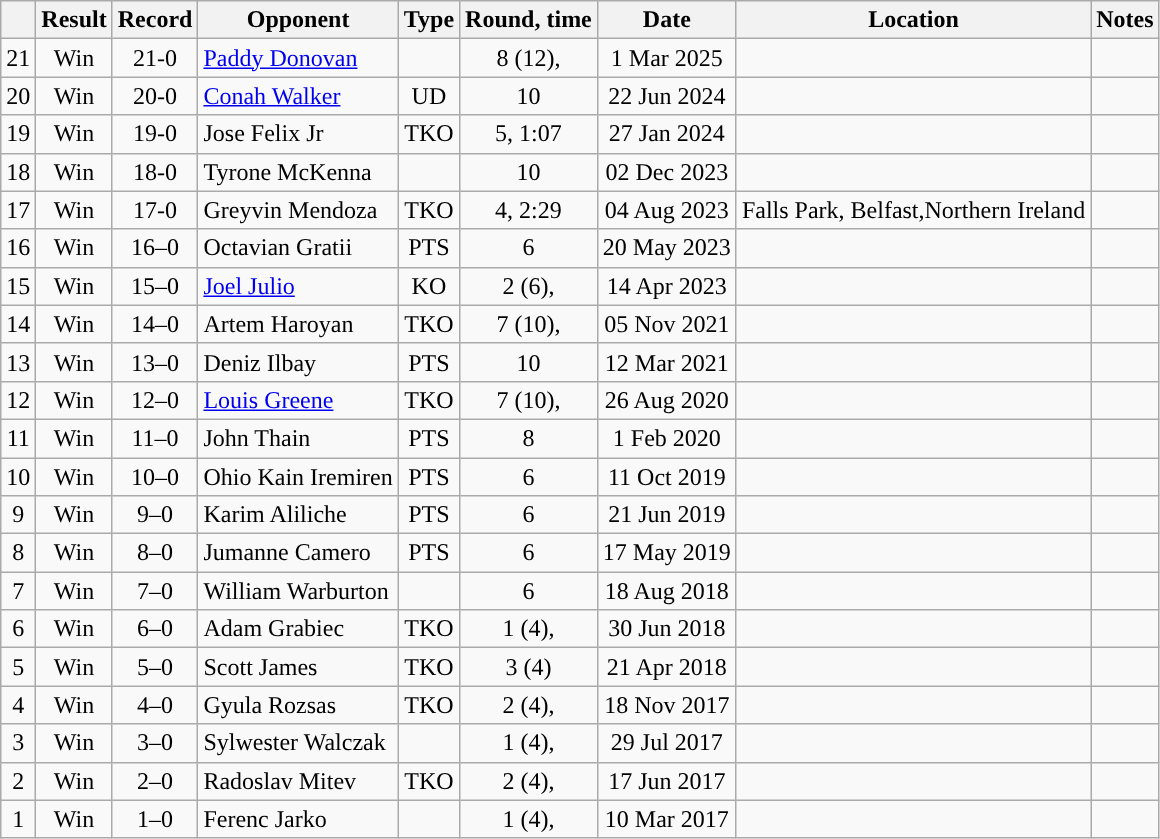<table class="wikitable" style="text-align:center">
<tr>
<th></th>
<th>Result</th>
<th>Record</th>
<th>Opponent</th>
<th>Type</th>
<th>Round, time</th>
<th>Date</th>
<th>Location</th>
<th>Notes</th>
</tr>
<tr>
<td>21</td>
<td>Win</td>
<td>21-0</td>
<td align="left"><a href='#'>Paddy Donovan</a></td>
<td></td>
<td>8 (12), </td>
<td>1 Mar 2025</td>
<td style="text-align:left;"></td>
<td align=left></td>
</tr>
<tr>
<td>20</td>
<td>Win</td>
<td>20-0</td>
<td align="left"><a href='#'>Conah Walker</a></td>
<td>UD</td>
<td>10</td>
<td>22 Jun 2024</td>
<td align=left></td>
<td align=left></td>
</tr>
<tr>
<td>19</td>
<td>Win</td>
<td>19-0</td>
<td align="left">Jose Felix Jr</td>
<td>TKO</td>
<td>5, 1:07</td>
<td>27 Jan 2024</td>
<td align=left></td>
</tr>
<tr>
<td>18</td>
<td>Win</td>
<td>18-0</td>
<td align="left">Tyrone McKenna</td>
<td></td>
<td>10</td>
<td>02 Dec 2023</td>
<td align=left></td>
<td align=left></td>
</tr>
<tr>
<td>17</td>
<td>Win</td>
<td>17-0</td>
<td align="left">Greyvin Mendoza</td>
<td>TKO</td>
<td>4, 2:29</td>
<td>04 Aug 2023</td>
<td align="left">Falls Park, Belfast,Northern Ireland</td>
<td></td>
</tr>
<tr>
<td>16</td>
<td>Win</td>
<td>16–0</td>
<td align=left>Octavian Gratii</td>
<td>PTS</td>
<td>6</td>
<td>20 May 2023</td>
<td align=left></td>
<td></td>
</tr>
<tr>
<td>15</td>
<td>Win</td>
<td>15–0</td>
<td align=left><a href='#'>Joel Julio</a></td>
<td>KO</td>
<td>2 (6), </td>
<td>14 Apr 2023</td>
<td align=left></td>
<td></td>
</tr>
<tr>
<td>14</td>
<td>Win</td>
<td>14–0</td>
<td align=left>Artem Haroyan</td>
<td>TKO</td>
<td>7 (10), </td>
<td>05 Nov 2021</td>
<td align=left></td>
<td align=left></td>
</tr>
<tr>
<td>13</td>
<td>Win</td>
<td>13–0</td>
<td align=left>Deniz Ilbay</td>
<td>PTS</td>
<td>10</td>
<td>12 Mar 2021</td>
<td align=left></td>
<td align=left></td>
</tr>
<tr>
<td>12</td>
<td>Win</td>
<td>12–0</td>
<td align=left><a href='#'>Louis Greene</a></td>
<td>TKO</td>
<td>7 (10), </td>
<td>26 Aug 2020</td>
<td align=left></td>
<td align=left></td>
</tr>
<tr>
<td>11</td>
<td>Win</td>
<td>11–0</td>
<td align=left>John Thain</td>
<td>PTS</td>
<td>8</td>
<td>1 Feb 2020</td>
<td align=left></td>
<td></td>
</tr>
<tr>
<td>10</td>
<td>Win</td>
<td>10–0</td>
<td align=left>Ohio Kain Iremiren</td>
<td>PTS</td>
<td>6</td>
<td>11 Oct 2019</td>
<td align=left></td>
<td></td>
</tr>
<tr>
<td>9</td>
<td>Win</td>
<td>9–0</td>
<td align=left>Karim Aliliche</td>
<td>PTS</td>
<td>6</td>
<td>21 Jun 2019</td>
<td align=left></td>
<td></td>
</tr>
<tr>
<td>8</td>
<td>Win</td>
<td>8–0</td>
<td align=left>Jumanne Camero</td>
<td>PTS</td>
<td>6</td>
<td>17 May 2019</td>
<td align=left></td>
<td></td>
</tr>
<tr>
<td>7</td>
<td>Win</td>
<td>7–0</td>
<td align=left>William Warburton</td>
<td></td>
<td>6</td>
<td>18 Aug 2018</td>
<td align=left></td>
<td></td>
</tr>
<tr>
<td>6</td>
<td>Win</td>
<td>6–0</td>
<td align=left>Adam Grabiec</td>
<td>TKO</td>
<td>1 (4), </td>
<td>30 Jun 2018</td>
<td align=left></td>
<td></td>
</tr>
<tr>
<td>5</td>
<td>Win</td>
<td>5–0</td>
<td align=left>Scott James</td>
<td>TKO</td>
<td>3 (4)</td>
<td>21 Apr 2018</td>
<td align=left></td>
<td></td>
</tr>
<tr>
<td>4</td>
<td>Win</td>
<td>4–0</td>
<td align=left>Gyula Rozsas</td>
<td>TKO</td>
<td>2 (4), </td>
<td>18 Nov 2017</td>
<td align=left></td>
<td></td>
</tr>
<tr>
<td>3</td>
<td>Win</td>
<td>3–0</td>
<td align=left>Sylwester Walczak</td>
<td></td>
<td>1 (4), </td>
<td>29 Jul 2017</td>
<td align=left></td>
<td></td>
</tr>
<tr>
<td>2</td>
<td>Win</td>
<td>2–0</td>
<td align=left>Radoslav Mitev</td>
<td>TKO</td>
<td>2 (4), </td>
<td>17 Jun 2017</td>
<td align=left></td>
<td></td>
</tr>
<tr>
<td>1</td>
<td>Win</td>
<td>1–0</td>
<td align=left>Ferenc Jarko</td>
<td></td>
<td>1 (4), </td>
<td>10 Mar 2017</td>
<td align=left></td>
<td></td>
</tr>
</table>
